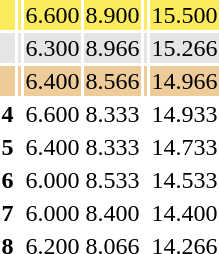<table>
<tr bgcolor=fbec5d>
<th scope=row style="text-align:center"></th>
<td align=left></td>
<td>6.600</td>
<td>8.900</td>
<td></td>
<td>15.500</td>
</tr>
<tr bgcolor=e5e5e5>
<th scope=row style="text-align:center"></th>
<td align=left></td>
<td>6.300</td>
<td>8.966</td>
<td></td>
<td>15.266</td>
</tr>
<tr bgcolor=eecc99>
<th scope=row style="text-align:center"></th>
<td align=left></td>
<td>6.400</td>
<td>8.566</td>
<td></td>
<td>14.966</td>
</tr>
<tr>
<th scope=row style="text-align:center">4</th>
<td align=left></td>
<td>6.600</td>
<td>8.333</td>
<td></td>
<td>14.933</td>
</tr>
<tr>
<th scope=row style="text-align:center">5</th>
<td align=left></td>
<td>6.400</td>
<td>8.333</td>
<td></td>
<td>14.733</td>
</tr>
<tr>
<th scope=row style="text-align:center">6</th>
<td align=left></td>
<td>6.000</td>
<td>8.533</td>
<td></td>
<td>14.533</td>
</tr>
<tr>
<th scope=row style="text-align:center">7</th>
<td align=left></td>
<td>6.000</td>
<td>8.400</td>
<td></td>
<td>14.400</td>
</tr>
<tr>
<th scope=row style="text-align:center">8</th>
<td align=left></td>
<td>6.200</td>
<td>8.066</td>
<td></td>
<td>14.266</td>
</tr>
<tr>
</tr>
</table>
